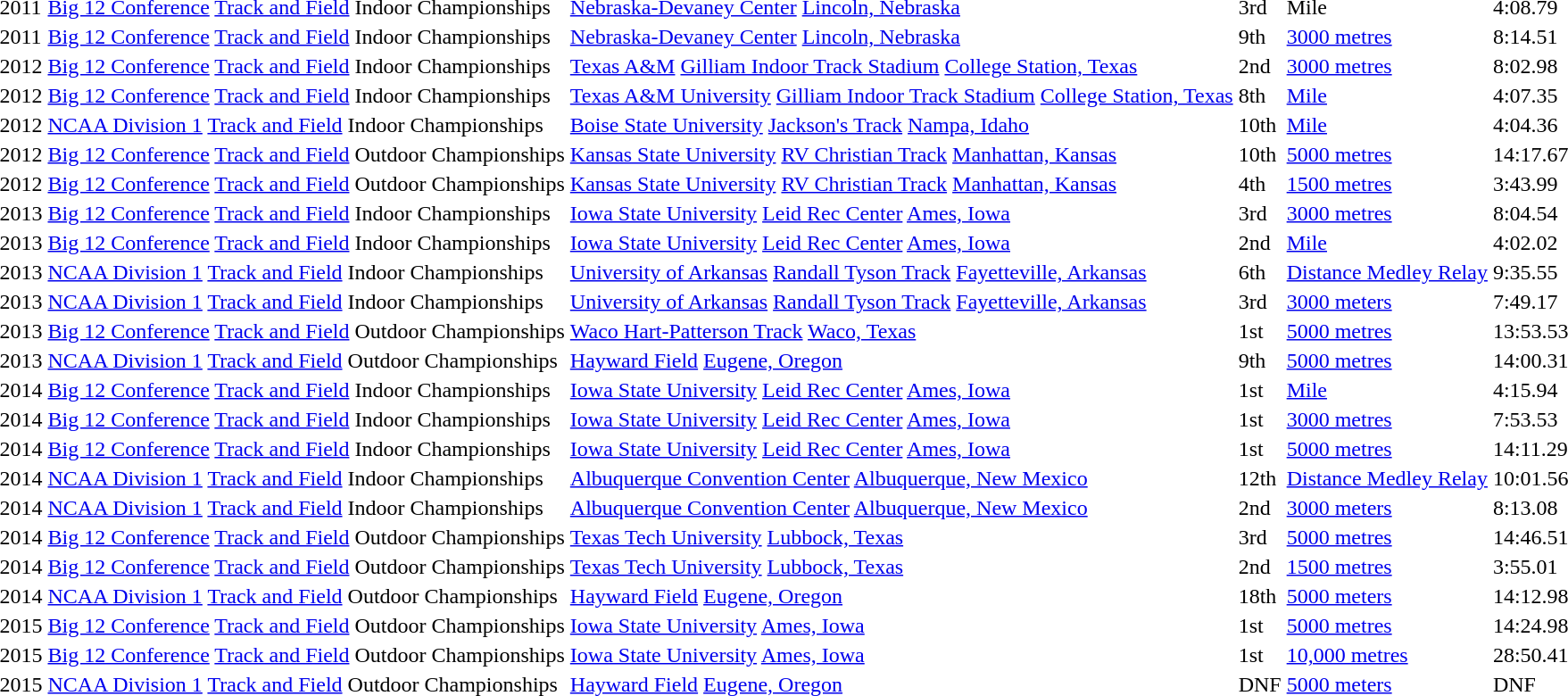<table>
<tr>
<td>2011</td>
<td><a href='#'>Big 12 Conference</a> <a href='#'>Track and Field</a> Indoor Championships</td>
<td><a href='#'>Nebraska-Devaney Center</a> <a href='#'>Lincoln, Nebraska</a></td>
<td>3rd</td>
<td>Mile</td>
<td>4:08.79</td>
</tr>
<tr>
<td>2011</td>
<td><a href='#'>Big 12 Conference</a> <a href='#'>Track and Field</a> Indoor Championships</td>
<td><a href='#'>Nebraska-Devaney Center</a> <a href='#'>Lincoln, Nebraska</a></td>
<td>9th</td>
<td><a href='#'>3000 metres</a></td>
<td>8:14.51</td>
</tr>
<tr>
<td>2012</td>
<td><a href='#'>Big 12 Conference</a> <a href='#'>Track and Field</a> Indoor Championships</td>
<td><a href='#'>Texas A&M</a> <a href='#'>Gilliam Indoor Track Stadium</a> <a href='#'>College Station, Texas</a></td>
<td>2nd</td>
<td><a href='#'>3000 metres</a></td>
<td>8:02.98</td>
</tr>
<tr>
<td>2012</td>
<td><a href='#'>Big 12 Conference</a> <a href='#'>Track and Field</a> Indoor Championships</td>
<td><a href='#'>Texas A&M University</a> <a href='#'>Gilliam Indoor Track Stadium</a> <a href='#'>College Station, Texas</a></td>
<td>8th</td>
<td><a href='#'>Mile</a></td>
<td>4:07.35</td>
</tr>
<tr>
<td>2012</td>
<td><a href='#'>NCAA Division 1</a> <a href='#'>Track and Field</a> Indoor Championships</td>
<td><a href='#'>Boise State University</a> <a href='#'>Jackson's Track</a> <a href='#'>Nampa, Idaho</a></td>
<td>10th</td>
<td><a href='#'>Mile</a></td>
<td>4:04.36</td>
</tr>
<tr>
<td>2012</td>
<td><a href='#'>Big 12 Conference</a> <a href='#'>Track and Field</a> Outdoor Championships</td>
<td><a href='#'>Kansas State University</a> <a href='#'>RV Christian Track</a> <a href='#'>Manhattan, Kansas</a></td>
<td>10th</td>
<td><a href='#'>5000 metres</a></td>
<td>14:17.67</td>
</tr>
<tr>
<td>2012</td>
<td><a href='#'>Big 12 Conference</a> <a href='#'>Track and Field</a> Outdoor Championships</td>
<td><a href='#'>Kansas State University</a> <a href='#'>RV Christian Track</a> <a href='#'>Manhattan, Kansas</a></td>
<td>4th</td>
<td><a href='#'>1500 metres</a></td>
<td>3:43.99</td>
</tr>
<tr>
<td>2013</td>
<td><a href='#'>Big 12 Conference</a> <a href='#'>Track and Field</a> Indoor Championships</td>
<td><a href='#'>Iowa State University</a> <a href='#'>Leid Rec Center</a> <a href='#'>Ames, Iowa</a></td>
<td>3rd</td>
<td><a href='#'>3000 metres</a></td>
<td>8:04.54</td>
</tr>
<tr>
<td>2013</td>
<td><a href='#'>Big 12 Conference</a> <a href='#'>Track and Field</a> Indoor Championships</td>
<td><a href='#'>Iowa State University</a> <a href='#'>Leid Rec Center</a> <a href='#'>Ames, Iowa</a></td>
<td>2nd</td>
<td><a href='#'>Mile</a></td>
<td>4:02.02</td>
</tr>
<tr>
<td>2013</td>
<td><a href='#'>NCAA Division 1</a> <a href='#'>Track and Field</a> Indoor Championships</td>
<td><a href='#'>University of Arkansas</a> <a href='#'>Randall Tyson Track</a> <a href='#'>Fayetteville, Arkansas</a></td>
<td>6th</td>
<td><a href='#'>Distance Medley Relay</a></td>
<td>9:35.55</td>
</tr>
<tr>
<td>2013</td>
<td><a href='#'>NCAA Division 1</a> <a href='#'>Track and Field</a> Indoor Championships</td>
<td><a href='#'>University of Arkansas</a> <a href='#'>Randall Tyson Track</a> <a href='#'>Fayetteville, Arkansas</a></td>
<td>3rd</td>
<td><a href='#'>3000 meters</a></td>
<td>7:49.17</td>
</tr>
<tr>
<td>2013</td>
<td><a href='#'>Big 12 Conference</a> <a href='#'>Track and Field</a> Outdoor Championships</td>
<td><a href='#'>Waco Hart-Patterson Track</a> <a href='#'>Waco, Texas</a></td>
<td>1st</td>
<td><a href='#'>5000 metres</a></td>
<td>13:53.53</td>
</tr>
<tr>
<td>2013</td>
<td><a href='#'>NCAA Division 1</a> <a href='#'>Track and Field</a> Outdoor Championships</td>
<td><a href='#'>Hayward Field</a> <a href='#'>Eugene, Oregon</a></td>
<td>9th</td>
<td><a href='#'>5000 metres</a></td>
<td>14:00.31</td>
</tr>
<tr>
<td>2014</td>
<td><a href='#'>Big 12 Conference</a> <a href='#'>Track and Field</a> Indoor Championships</td>
<td><a href='#'>Iowa State University</a> <a href='#'>Leid Rec Center</a> <a href='#'>Ames, Iowa</a></td>
<td>1st</td>
<td><a href='#'>Mile</a></td>
<td>4:15.94</td>
</tr>
<tr>
<td>2014</td>
<td><a href='#'>Big 12 Conference</a> <a href='#'>Track and Field</a> Indoor Championships</td>
<td><a href='#'>Iowa State University</a> <a href='#'>Leid Rec Center</a> <a href='#'>Ames, Iowa</a></td>
<td>1st</td>
<td><a href='#'>3000 metres</a></td>
<td>7:53.53</td>
</tr>
<tr>
<td>2014</td>
<td><a href='#'>Big 12 Conference</a> <a href='#'>Track and Field</a> Indoor Championships</td>
<td><a href='#'>Iowa State University</a> <a href='#'>Leid Rec Center</a> <a href='#'>Ames, Iowa</a></td>
<td>1st</td>
<td><a href='#'>5000 metres</a></td>
<td>14:11.29</td>
</tr>
<tr>
<td>2014</td>
<td><a href='#'>NCAA Division 1</a> <a href='#'>Track and Field</a> Indoor Championships</td>
<td><a href='#'>Albuquerque Convention Center</a> <a href='#'>Albuquerque, New Mexico</a></td>
<td>12th</td>
<td><a href='#'>Distance Medley Relay</a></td>
<td>10:01.56</td>
</tr>
<tr>
<td>2014</td>
<td><a href='#'>NCAA Division 1</a> <a href='#'>Track and Field</a> Indoor Championships</td>
<td><a href='#'>Albuquerque Convention Center</a> <a href='#'>Albuquerque, New Mexico</a></td>
<td>2nd</td>
<td><a href='#'>3000 meters</a></td>
<td>8:13.08</td>
</tr>
<tr>
<td>2014</td>
<td><a href='#'>Big 12 Conference</a> <a href='#'>Track and Field</a> Outdoor Championships</td>
<td><a href='#'>Texas Tech University</a> <a href='#'>Lubbock, Texas</a></td>
<td>3rd</td>
<td><a href='#'>5000 metres</a></td>
<td>14:46.51</td>
</tr>
<tr>
<td>2014</td>
<td><a href='#'>Big 12 Conference</a> <a href='#'>Track and Field</a> Outdoor Championships</td>
<td><a href='#'>Texas Tech University</a> <a href='#'>Lubbock, Texas</a></td>
<td>2nd</td>
<td><a href='#'>1500 metres</a></td>
<td>3:55.01</td>
</tr>
<tr>
<td>2014</td>
<td><a href='#'>NCAA Division 1</a> <a href='#'>Track and Field</a> Outdoor Championships</td>
<td><a href='#'>Hayward Field</a> <a href='#'>Eugene, Oregon</a></td>
<td>18th</td>
<td><a href='#'>5000 meters</a></td>
<td>14:12.98</td>
</tr>
<tr>
<td>2015</td>
<td><a href='#'>Big 12 Conference</a> <a href='#'>Track and Field</a> Outdoor Championships</td>
<td><a href='#'>Iowa State University</a> <a href='#'>Ames, Iowa</a></td>
<td>1st</td>
<td><a href='#'>5000 metres</a></td>
<td>14:24.98</td>
</tr>
<tr>
<td>2015</td>
<td><a href='#'>Big 12 Conference</a> <a href='#'>Track and Field</a> Outdoor Championships</td>
<td><a href='#'>Iowa State University</a> <a href='#'>Ames, Iowa</a></td>
<td>1st</td>
<td><a href='#'>10,000 metres</a></td>
<td>28:50.41</td>
</tr>
<tr>
<td>2015</td>
<td><a href='#'>NCAA Division 1</a> <a href='#'>Track and Field</a> Outdoor Championships</td>
<td><a href='#'>Hayward Field</a> <a href='#'>Eugene, Oregon</a></td>
<td>DNF</td>
<td><a href='#'>5000 meters</a></td>
<td>DNF</td>
</tr>
</table>
